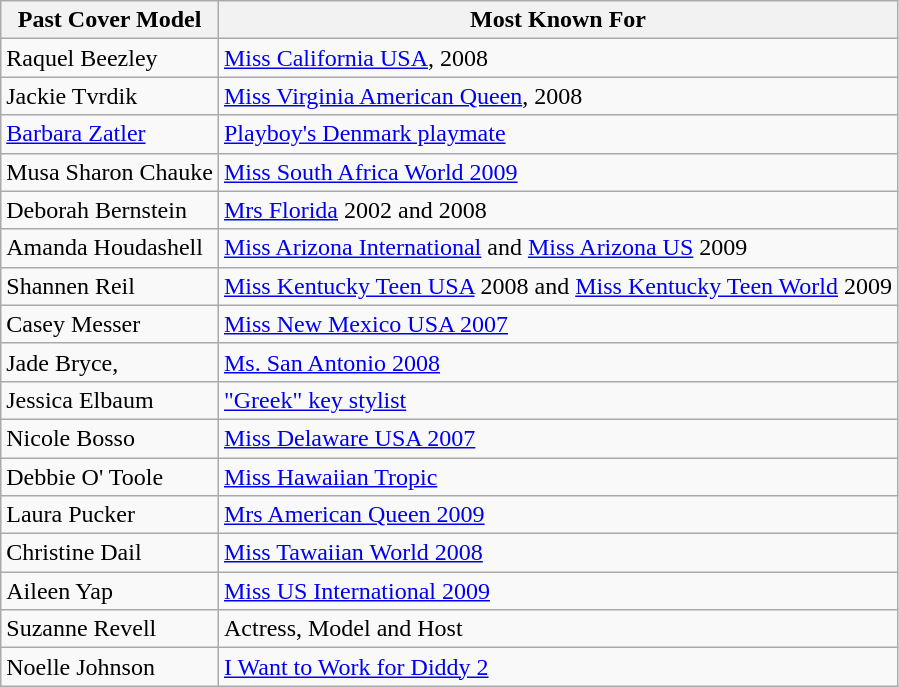<table class="wikitable">
<tr>
<th>Past Cover Model</th>
<th>Most Known For</th>
</tr>
<tr>
<td>Raquel Beezley</td>
<td><a href='#'>Miss California USA</a>, 2008</td>
</tr>
<tr>
<td>Jackie Tvrdik</td>
<td><a href='#'>Miss Virginia American Queen</a>, 2008</td>
</tr>
<tr>
<td><a href='#'>Barbara Zatler</a></td>
<td><a href='#'>Playboy's Denmark playmate</a></td>
</tr>
<tr>
<td>Musa Sharon Chauke</td>
<td><a href='#'>Miss South Africa World 2009</a></td>
</tr>
<tr>
<td>Deborah Bernstein</td>
<td><a href='#'>Mrs Florida</a> 2002 and 2008</td>
</tr>
<tr>
<td>Amanda Houdashell</td>
<td><a href='#'>Miss Arizona International</a> and <a href='#'>Miss Arizona US</a> 2009</td>
</tr>
<tr>
<td>Shannen Reil</td>
<td><a href='#'>Miss Kentucky Teen USA</a> 2008 and <a href='#'>Miss Kentucky Teen World</a> 2009</td>
</tr>
<tr>
<td>Casey Messer</td>
<td><a href='#'>Miss New Mexico USA 2007</a></td>
</tr>
<tr>
<td>Jade Bryce,</td>
<td><a href='#'>Ms. San Antonio 2008</a></td>
</tr>
<tr>
<td>Jessica Elbaum</td>
<td><a href='#'>"Greek" key stylist</a></td>
</tr>
<tr>
<td>Nicole Bosso</td>
<td><a href='#'>Miss Delaware USA 2007</a></td>
</tr>
<tr>
<td>Debbie O' Toole</td>
<td><a href='#'>Miss Hawaiian Tropic</a></td>
</tr>
<tr>
<td>Laura Pucker</td>
<td><a href='#'>Mrs American Queen 2009</a></td>
</tr>
<tr>
<td>Christine Dail</td>
<td><a href='#'>Miss Tawaiian World 2008</a></td>
</tr>
<tr>
<td>Aileen Yap</td>
<td><a href='#'>Miss US International 2009</a></td>
</tr>
<tr>
<td>Suzanne Revell</td>
<td>Actress, Model and Host</td>
</tr>
<tr>
<td>Noelle Johnson</td>
<td><a href='#'>I Want to Work for Diddy 2</a></td>
</tr>
</table>
